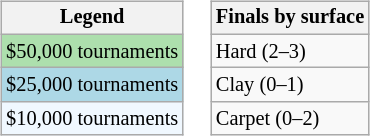<table>
<tr valign=top>
<td><br><table class=wikitable style="font-size:85%">
<tr>
<th>Legend</th>
</tr>
<tr style="background:#addfad;">
<td>$50,000 tournaments</td>
</tr>
<tr style="background:lightblue;">
<td>$25,000 tournaments</td>
</tr>
<tr style="background:#f0f8ff;">
<td>$10,000 tournaments</td>
</tr>
</table>
</td>
<td><br><table class=wikitable style="font-size:85%">
<tr>
<th>Finals by surface</th>
</tr>
<tr>
<td>Hard (2–3)</td>
</tr>
<tr>
<td>Clay (0–1)</td>
</tr>
<tr>
<td>Carpet (0–2)</td>
</tr>
</table>
</td>
</tr>
</table>
